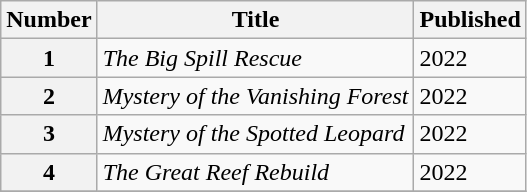<table class="wikitable sortable">
<tr>
<th>Number</th>
<th>Title</th>
<th class="unsortable">Published</th>
</tr>
<tr>
<th>1</th>
<td><em>The Big Spill Rescue</em></td>
<td>2022</td>
</tr>
<tr>
<th>2</th>
<td><em>Mystery of the Vanishing Forest</em></td>
<td>2022</td>
</tr>
<tr>
<th>3</th>
<td><em>Mystery of the Spotted Leopard</em></td>
<td>2022</td>
</tr>
<tr>
<th>4</th>
<td><em>The Great Reef Rebuild</em></td>
<td>2022</td>
</tr>
<tr>
</tr>
</table>
